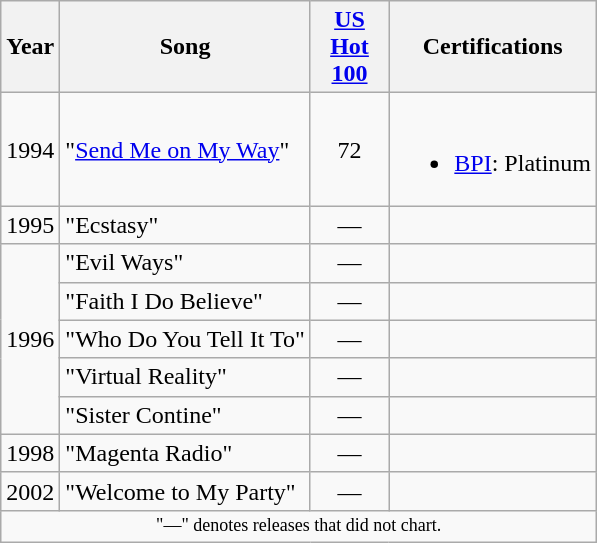<table class="wikitable">
<tr>
<th>Year</th>
<th>Song</th>
<th style="width:45px;"><a href='#'>US Hot 100</a><br></th>
<th>Certifications</th>
</tr>
<tr>
<td rowspan="1">1994</td>
<td>"<a href='#'>Send Me on My Way</a>"</td>
<td align=center>72</td>
<td><br><ul><li><a href='#'>BPI</a>: Platinum</li></ul></td>
</tr>
<tr>
<td rowspan="1">1995</td>
<td>"Ecstasy"</td>
<td align=center>—</td>
<td></td>
</tr>
<tr>
<td rowspan="5">1996</td>
<td>"Evil Ways"</td>
<td align=center>—</td>
<td></td>
</tr>
<tr>
<td>"Faith I Do Believe"</td>
<td align=center>—</td>
<td></td>
</tr>
<tr>
<td>"Who Do You Tell It To"</td>
<td align=center>—</td>
<td></td>
</tr>
<tr>
<td>"Virtual Reality"</td>
<td align=center>—</td>
<td></td>
</tr>
<tr>
<td>"Sister Contine"</td>
<td align=center>—</td>
<td></td>
</tr>
<tr>
<td rowspan="1">1998</td>
<td>"Magenta Radio"</td>
<td align=center>—</td>
<td></td>
</tr>
<tr>
<td rowspan="1">2002</td>
<td>"Welcome to My Party"</td>
<td align=center>—</td>
<td></td>
</tr>
<tr>
<td colspan="4" style="text-align:center; font-size:9pt;">"—" denotes releases that did not chart.</td>
</tr>
</table>
